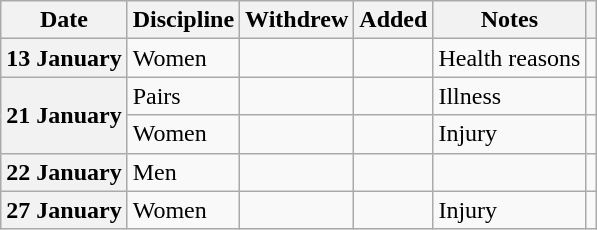<table class="wikitable unsortable" style="text-align:left;">
<tr>
<th scope="col">Date</th>
<th scope="col">Discipline</th>
<th scope="col">Withdrew</th>
<th scope="col">Added</th>
<th scope="col">Notes</th>
<th scope="col"></th>
</tr>
<tr>
<th scope="row" style="text-align:left">13 January</th>
<td>Women</td>
<td></td>
<td></td>
<td>Health reasons</td>
<td></td>
</tr>
<tr>
<th scope="row" style="text-align:left" rowspan=2>21 January</th>
<td>Pairs</td>
<td></td>
<td></td>
<td>Illness</td>
<td></td>
</tr>
<tr>
<td>Women</td>
<td></td>
<td></td>
<td>Injury</td>
<td></td>
</tr>
<tr>
<th scope="row" style="text-align:left">22 January</th>
<td>Men</td>
<td></td>
<td></td>
<td></td>
<td></td>
</tr>
<tr>
<th scope="row" style="text-align:left">27 January</th>
<td>Women</td>
<td></td>
<td></td>
<td>Injury</td>
<td></td>
</tr>
</table>
